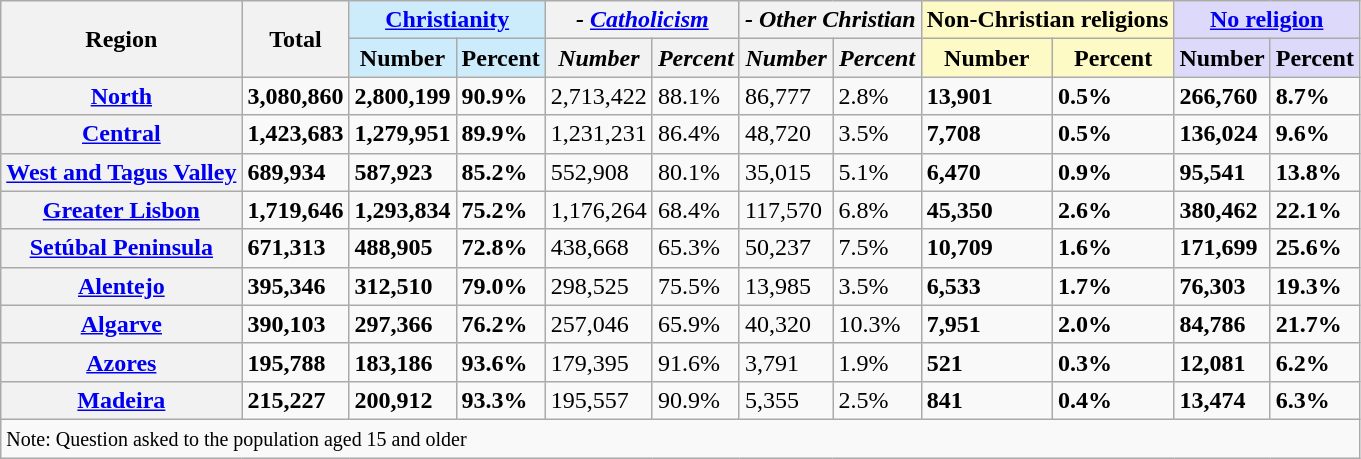<table class="wikitable sortable">
<tr>
<th rowspan="2">Region</th>
<th rowspan="2"><strong>Total</strong></th>
<th colspan="2" style="background:#CCECFC;" !><strong><a href='#'>Christianity</a></strong></th>
<th colspan="2"><em>- <a href='#'>Catholicism</a></em></th>
<th colspan="2"><em>- Other Christian</em></th>
<th colspan="2" style="background:#FEFAC5;" !><strong>Non-Christian religions</strong></th>
<th colspan="2" style="background:#DCD9FA;" !><a href='#'><strong>No religion</strong></a></th>
</tr>
<tr>
<th style="background:#CCECFC;"><strong>Number</strong></th>
<th style="background:#CCECFC;"><strong>Percent</strong></th>
<th><em>Number</em></th>
<th><em>Percent</em></th>
<th><em>Number</em></th>
<th><em>Percent</em></th>
<th style="background:#FEFAC5;"><strong>Number</strong></th>
<th style="background:#FEFAC5;"><strong>Percent</strong></th>
<th style="background:#DCD9FA;"><strong>Number</strong></th>
<th style="background:#DCD9FA;"><strong>Percent</strong></th>
</tr>
<tr>
<th><a href='#'>North</a></th>
<td><strong>3,080,860</strong></td>
<td><strong>2,800,199</strong></td>
<td><strong>90.9%</strong></td>
<td>2,713,422</td>
<td>88.1%</td>
<td>86,777</td>
<td>2.8%</td>
<td><strong>13,901</strong></td>
<td><strong>0.5%</strong></td>
<td><strong>266,760</strong></td>
<td><strong>8.7%</strong></td>
</tr>
<tr>
<th><a href='#'>Central</a></th>
<td><strong>1,423,683</strong></td>
<td><strong>1,279,951</strong></td>
<td><strong>89.9%</strong></td>
<td>1,231,231</td>
<td>86.4%</td>
<td>48,720</td>
<td>3.5%</td>
<td><strong>7,708</strong></td>
<td><strong>0.5%</strong></td>
<td><strong>136,024</strong></td>
<td><strong>9.6%</strong></td>
</tr>
<tr>
<th><a href='#'>West and Tagus Valley</a></th>
<td><strong>689,934</strong></td>
<td><strong>587,923</strong></td>
<td><strong>85.2%</strong></td>
<td>552,908</td>
<td>80.1%</td>
<td>35,015</td>
<td>5.1%</td>
<td><strong>6,470</strong></td>
<td><strong>0.9%</strong></td>
<td><strong>95,541</strong></td>
<td><strong>13.8%</strong></td>
</tr>
<tr>
<th><a href='#'>Greater Lisbon</a></th>
<td><strong>1,719,646</strong></td>
<td><strong>1,293,834</strong></td>
<td><strong>75.2%</strong></td>
<td>1,176,264</td>
<td>68.4%</td>
<td>117,570</td>
<td>6.8%</td>
<td><strong>45,350</strong></td>
<td><strong>2.6%</strong></td>
<td><strong>380,462</strong></td>
<td><strong>22.1%</strong></td>
</tr>
<tr>
<th><a href='#'>Setúbal Peninsula</a></th>
<td><strong>671,313</strong></td>
<td><strong>488,905</strong></td>
<td><strong>72.8%</strong></td>
<td>438,668</td>
<td>65.3%</td>
<td>50,237</td>
<td>7.5%</td>
<td><strong>10,709</strong></td>
<td><strong>1.6%</strong></td>
<td><strong>171,699</strong></td>
<td><strong>25.6%</strong></td>
</tr>
<tr>
<th><a href='#'>Alentejo</a></th>
<td><strong>395,346</strong></td>
<td><strong>312,510</strong></td>
<td><strong>79.0%</strong></td>
<td>298,525</td>
<td>75.5%</td>
<td>13,985</td>
<td>3.5%</td>
<td><strong>6,533</strong></td>
<td><strong>1.7%</strong></td>
<td><strong>76,303</strong></td>
<td><strong>19.3%</strong></td>
</tr>
<tr>
<th><a href='#'>Algarve</a></th>
<td><strong>390,103</strong></td>
<td><strong>297,366</strong></td>
<td><strong>76.2%</strong></td>
<td>257,046</td>
<td>65.9%</td>
<td>40,320</td>
<td>10.3%</td>
<td><strong>7,951</strong></td>
<td><strong>2.0%</strong></td>
<td><strong>84,786</strong></td>
<td><strong>21.7%</strong></td>
</tr>
<tr>
<th><a href='#'>Azores</a></th>
<td><strong>195,788</strong></td>
<td><strong>183,186</strong></td>
<td><strong>93.6%</strong></td>
<td>179,395</td>
<td>91.6%</td>
<td>3,791</td>
<td>1.9%</td>
<td><strong>521</strong></td>
<td><strong>0.3%</strong></td>
<td><strong>12,081</strong></td>
<td><strong>6.2%</strong></td>
</tr>
<tr>
<th><a href='#'>Madeira</a></th>
<td><strong>215,227</strong></td>
<td><strong>200,912</strong></td>
<td><strong>93.3%</strong></td>
<td>195,557</td>
<td>90.9%</td>
<td>5,355</td>
<td>2.5%</td>
<td><strong>841</strong></td>
<td><strong>0.4%</strong></td>
<td><strong>13,474</strong></td>
<td><strong>6.3%</strong></td>
</tr>
<tr>
<td colspan="12"><small>Note: Question asked to the population aged 15 and older</small></td>
</tr>
</table>
